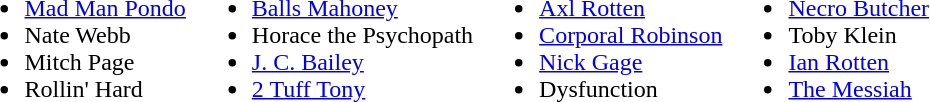<table>
<tr>
<td valign=top><br><ul><li><a href='#'>Mad Man Pondo</a></li><li>Nate Webb</li><li>Mitch Page</li><li>Rollin' Hard</li></ul></td>
<td valign=top><br><ul><li><a href='#'>Balls Mahoney</a></li><li>Horace the Psychopath</li><li><a href='#'>J. C. Bailey</a></li><li><a href='#'>2 Tuff Tony</a></li></ul></td>
<td valign=top><br><ul><li><a href='#'>Axl Rotten</a></li><li><a href='#'>Corporal Robinson</a></li><li><a href='#'>Nick Gage</a></li><li>Dysfunction</li></ul></td>
<td valign=top><br><ul><li><a href='#'>Necro Butcher</a></li><li>Toby Klein</li><li><a href='#'>Ian Rotten</a></li><li><a href='#'>The Messiah</a></li></ul></td>
</tr>
</table>
